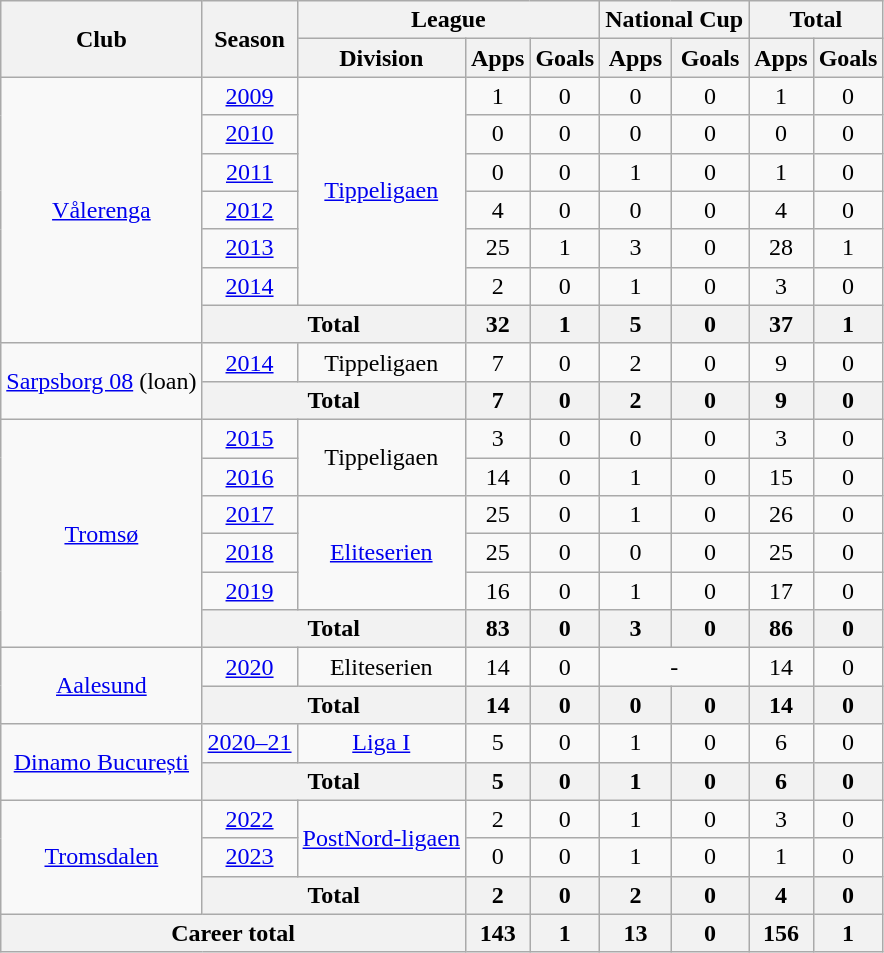<table class="wikitable" style="text-align: center;">
<tr>
<th rowspan="2">Club</th>
<th rowspan="2">Season</th>
<th colspan="3">League</th>
<th colspan="2">National Cup</th>
<th colspan="2">Total</th>
</tr>
<tr>
<th>Division</th>
<th>Apps</th>
<th>Goals</th>
<th>Apps</th>
<th>Goals</th>
<th>Apps</th>
<th>Goals</th>
</tr>
<tr>
<td rowspan="7"><a href='#'>Vålerenga</a></td>
<td><a href='#'>2009</a></td>
<td rowspan="6"><a href='#'>Tippeligaen</a></td>
<td>1</td>
<td>0</td>
<td>0</td>
<td>0</td>
<td>1</td>
<td>0</td>
</tr>
<tr>
<td><a href='#'>2010</a></td>
<td>0</td>
<td>0</td>
<td>0</td>
<td>0</td>
<td>0</td>
<td>0</td>
</tr>
<tr>
<td><a href='#'>2011</a></td>
<td>0</td>
<td>0</td>
<td>1</td>
<td>0</td>
<td>1</td>
<td>0</td>
</tr>
<tr>
<td><a href='#'>2012</a></td>
<td>4</td>
<td>0</td>
<td>0</td>
<td>0</td>
<td>4</td>
<td>0</td>
</tr>
<tr>
<td><a href='#'>2013</a></td>
<td>25</td>
<td>1</td>
<td>3</td>
<td>0</td>
<td>28</td>
<td>1</td>
</tr>
<tr>
<td><a href='#'>2014</a></td>
<td>2</td>
<td>0</td>
<td>1</td>
<td>0</td>
<td>3</td>
<td>0</td>
</tr>
<tr>
<th colspan="2">Total</th>
<th>32</th>
<th>1</th>
<th>5</th>
<th>0</th>
<th>37</th>
<th>1</th>
</tr>
<tr>
<td rowspan="2"><a href='#'>Sarpsborg 08</a> (loan)</td>
<td><a href='#'>2014</a></td>
<td>Tippeligaen</td>
<td>7</td>
<td>0</td>
<td>2</td>
<td>0</td>
<td>9</td>
<td>0</td>
</tr>
<tr>
<th colspan="2">Total</th>
<th>7</th>
<th>0</th>
<th>2</th>
<th>0</th>
<th>9</th>
<th>0</th>
</tr>
<tr>
<td rowspan="6"><a href='#'>Tromsø</a></td>
<td><a href='#'>2015</a></td>
<td rowspan="2">Tippeligaen</td>
<td>3</td>
<td>0</td>
<td>0</td>
<td>0</td>
<td>3</td>
<td>0</td>
</tr>
<tr>
<td><a href='#'>2016</a></td>
<td>14</td>
<td>0</td>
<td>1</td>
<td>0</td>
<td>15</td>
<td>0</td>
</tr>
<tr>
<td><a href='#'>2017</a></td>
<td rowspan="3"><a href='#'>Eliteserien</a></td>
<td>25</td>
<td>0</td>
<td>1</td>
<td>0</td>
<td>26</td>
<td>0</td>
</tr>
<tr>
<td><a href='#'>2018</a></td>
<td>25</td>
<td>0</td>
<td>0</td>
<td>0</td>
<td>25</td>
<td>0</td>
</tr>
<tr>
<td><a href='#'>2019</a></td>
<td>16</td>
<td>0</td>
<td>1</td>
<td>0</td>
<td>17</td>
<td>0</td>
</tr>
<tr>
<th colspan="2">Total</th>
<th>83</th>
<th>0</th>
<th>3</th>
<th>0</th>
<th>86</th>
<th>0</th>
</tr>
<tr>
<td rowspan="2"><a href='#'>Aalesund</a></td>
<td><a href='#'>2020</a></td>
<td>Eliteserien</td>
<td>14</td>
<td>0</td>
<td colspan="2">-</td>
<td>14</td>
<td>0</td>
</tr>
<tr>
<th colspan="2">Total</th>
<th>14</th>
<th>0</th>
<th>0</th>
<th>0</th>
<th>14</th>
<th>0</th>
</tr>
<tr>
<td rowspan="2"><a href='#'>Dinamo București</a></td>
<td><a href='#'>2020–21</a></td>
<td><a href='#'>Liga I</a></td>
<td>5</td>
<td>0</td>
<td>1</td>
<td>0</td>
<td>6</td>
<td>0</td>
</tr>
<tr>
<th colspan="2">Total</th>
<th>5</th>
<th>0</th>
<th>1</th>
<th>0</th>
<th>6</th>
<th>0</th>
</tr>
<tr>
<td rowspan="3"><a href='#'>Tromsdalen</a></td>
<td><a href='#'>2022</a></td>
<td rowspan="2"><a href='#'>PostNord-ligaen</a></td>
<td>2</td>
<td>0</td>
<td>1</td>
<td>0</td>
<td>3</td>
<td>0</td>
</tr>
<tr>
<td><a href='#'>2023</a></td>
<td>0</td>
<td>0</td>
<td>1</td>
<td>0</td>
<td>1</td>
<td>0</td>
</tr>
<tr>
<th colspan="2"><strong>Total</strong></th>
<th>2</th>
<th>0</th>
<th>2</th>
<th>0</th>
<th>4</th>
<th>0</th>
</tr>
<tr>
<th colspan="3">Career total</th>
<th>143</th>
<th>1</th>
<th>13</th>
<th>0</th>
<th>156</th>
<th>1</th>
</tr>
</table>
